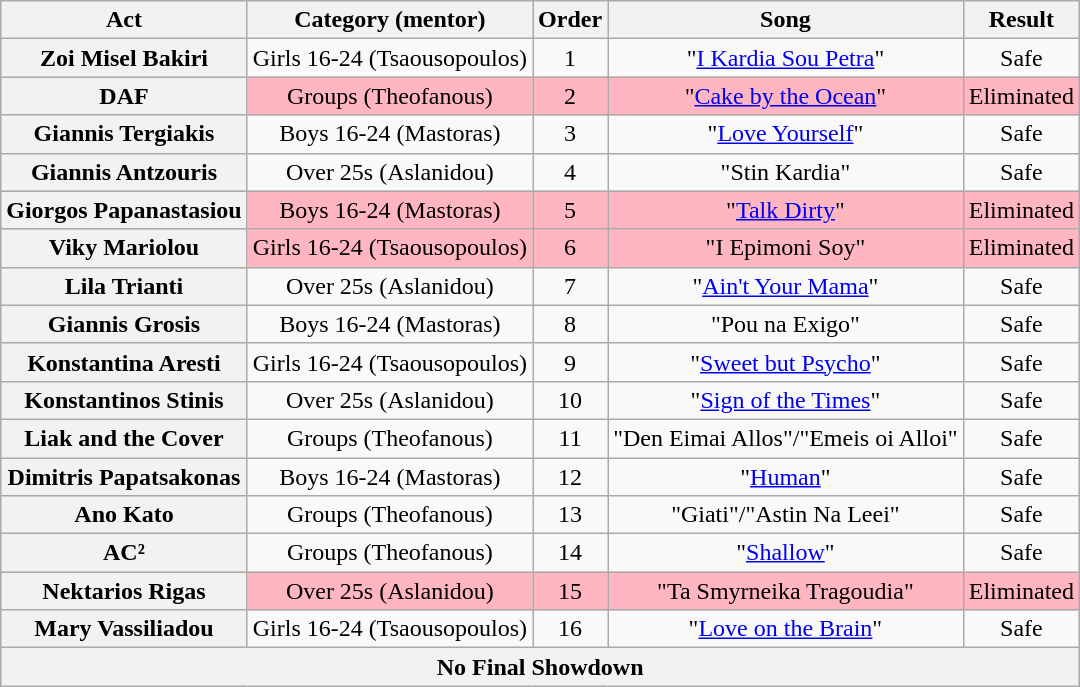<table class="wikitable plainrowheaders" style="text-align:center;">
<tr>
<th scope="col">Act</th>
<th scope="col">Category (mentor)</th>
<th scope="col">Order</th>
<th scope="col">Song</th>
<th scope="col">Result</th>
</tr>
<tr>
<th scope="row">Zoi Misel Bakiri</th>
<td>Girls 16-24 (Tsaousopoulos)</td>
<td>1</td>
<td>"<a href='#'>I Kardia Sou Petra</a>"</td>
<td>Safe</td>
</tr>
<tr style="background:lightpink;">
<th scope="row">DAF</th>
<td>Groups (Theofanous)</td>
<td>2</td>
<td>"<a href='#'>Cake by the Ocean</a>"</td>
<td>Eliminated</td>
</tr>
<tr>
<th scope="row">Giannis Tergiakis</th>
<td>Boys 16-24 (Mastoras)</td>
<td>3</td>
<td>"<a href='#'>Love Yourself</a>"</td>
<td>Safe</td>
</tr>
<tr>
<th scope="row">Giannis Antzouris</th>
<td>Over 25s (Aslanidou)</td>
<td>4</td>
<td>"Stin Kardia"</td>
<td>Safe</td>
</tr>
<tr style="background:lightpink;">
<th scope="row">Giorgos Papanastasiou</th>
<td>Boys 16-24 (Mastoras)</td>
<td>5</td>
<td>"<a href='#'>Talk Dirty</a>"</td>
<td>Eliminated</td>
</tr>
<tr style="background:lightpink;">
<th scope="row">Viky Mariolou</th>
<td>Girls 16-24 (Tsaousopoulos)</td>
<td>6</td>
<td>"I Epimoni Soy"</td>
<td>Eliminated</td>
</tr>
<tr>
<th scope="row">Lila Trianti</th>
<td>Over 25s (Aslanidou)</td>
<td>7</td>
<td>"<a href='#'>Ain't Your Mama</a>"</td>
<td>Safe</td>
</tr>
<tr>
<th scope="row">Giannis Grosis</th>
<td>Boys 16-24 (Mastoras)</td>
<td>8</td>
<td>"Pou na Exigo"</td>
<td>Safe</td>
</tr>
<tr>
<th scope="row">Konstantina Aresti</th>
<td>Girls 16-24 (Tsaousopoulos)</td>
<td>9</td>
<td>"<a href='#'>Sweet but Psycho</a>"</td>
<td>Safe</td>
</tr>
<tr>
<th scope="row">Konstantinos Stinis</th>
<td>Over 25s (Aslanidou)</td>
<td>10</td>
<td>"<a href='#'>Sign of the Times</a>"</td>
<td>Safe</td>
</tr>
<tr>
<th scope="row">Liak and the Cover</th>
<td>Groups (Theofanous)</td>
<td>11</td>
<td>"Den Eimai Allos"/"Emeis oi Alloi"</td>
<td>Safe</td>
</tr>
<tr>
<th scope="row">Dimitris Papatsakonas</th>
<td>Boys 16-24 (Mastoras)</td>
<td>12</td>
<td>"<a href='#'>Human</a>"</td>
<td>Safe</td>
</tr>
<tr>
<th scope="row">Ano Kato</th>
<td>Groups (Theofanous)</td>
<td>13</td>
<td>"Giati"/"Astin Na Leei"</td>
<td>Safe</td>
</tr>
<tr>
<th scope="row">AC²</th>
<td>Groups (Theofanous)</td>
<td>14</td>
<td>"<a href='#'>Shallow</a>"</td>
<td>Safe</td>
</tr>
<tr style="background:lightpink;">
<th scope="row">Nektarios Rigas</th>
<td>Over 25s (Aslanidou)</td>
<td>15</td>
<td>"Ta Smyrneika Tragoudia"</td>
<td>Eliminated</td>
</tr>
<tr>
<th scope="row">Mary Vassiliadou</th>
<td>Girls 16-24 (Tsaousopoulos)</td>
<td>16</td>
<td>"<a href='#'>Love on the Brain</a>"</td>
<td>Safe</td>
</tr>
<tr>
<th colspan="5">No Final Showdown</th>
</tr>
</table>
